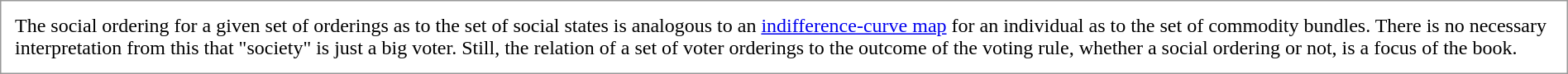<table style="border:1px solid #999; text-align:leftcenter; margin: auto;" cellspacing="10">
<tr>
<td>The social ordering for a given set of orderings as to the set of social states is analogous to an <a href='#'>indifference-curve map</a>  for an individual as to the set of commodity bundles.  There is no necessary interpretation from this that "society" is just a big voter. Still, the relation of a set of voter orderings to the outcome of the voting rule, whether a social ordering or not, is a focus of the book.</td>
</tr>
</table>
